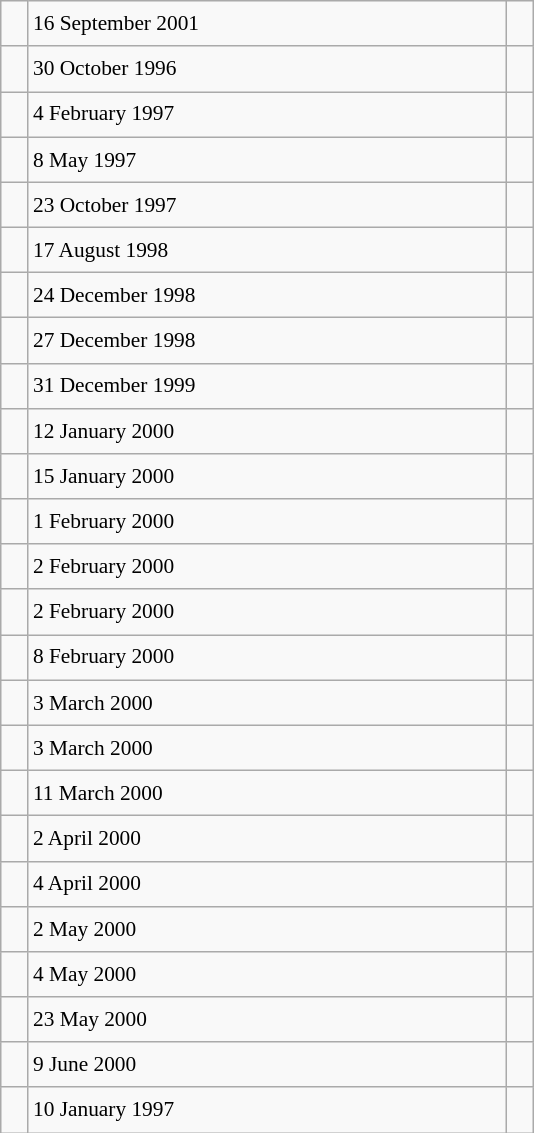<table class="wikitable" style="font-size: 89%; float: left; width: 25em; margin-right: 1em; line-height: 1.65em">
<tr>
<td></td>
<td>16 September 2001</td>
<td></td>
</tr>
<tr>
<td></td>
<td>30 October 1996</td>
<td></td>
</tr>
<tr>
<td></td>
<td>4 February 1997</td>
<td></td>
</tr>
<tr>
<td></td>
<td>8 May 1997</td>
<td></td>
</tr>
<tr>
<td></td>
<td>23 October 1997</td>
<td></td>
</tr>
<tr>
<td></td>
<td>17 August 1998</td>
<td></td>
</tr>
<tr>
<td></td>
<td>24 December 1998</td>
<td></td>
</tr>
<tr>
<td></td>
<td>27 December 1998</td>
<td></td>
</tr>
<tr>
<td></td>
<td>31 December 1999</td>
<td></td>
</tr>
<tr>
<td></td>
<td>12 January 2000</td>
<td></td>
</tr>
<tr>
<td></td>
<td>15 January 2000</td>
<td></td>
</tr>
<tr>
<td></td>
<td>1 February 2000</td>
<td></td>
</tr>
<tr>
<td></td>
<td>2 February 2000</td>
<td></td>
</tr>
<tr>
<td></td>
<td>2 February 2000</td>
<td></td>
</tr>
<tr>
<td></td>
<td>8 February 2000</td>
<td></td>
</tr>
<tr>
<td></td>
<td>3 March 2000</td>
<td></td>
</tr>
<tr>
<td></td>
<td>3 March 2000</td>
<td></td>
</tr>
<tr>
<td></td>
<td>11 March 2000</td>
<td></td>
</tr>
<tr>
<td></td>
<td>2 April 2000</td>
<td></td>
</tr>
<tr>
<td></td>
<td>4 April 2000</td>
<td></td>
</tr>
<tr>
<td></td>
<td>2 May 2000</td>
<td></td>
</tr>
<tr>
<td></td>
<td>4 May 2000</td>
<td></td>
</tr>
<tr>
<td></td>
<td>23 May 2000</td>
<td></td>
</tr>
<tr>
<td></td>
<td>9 June 2000</td>
<td></td>
</tr>
<tr>
<td></td>
<td>10 January 1997</td>
<td></td>
</tr>
</table>
